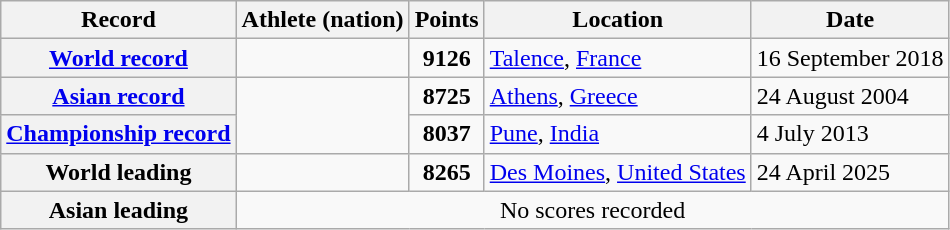<table class="wikitable">
<tr>
<th scope="col">Record</th>
<th scope="col">Athlete (nation)</th>
<th scope="col">Points</th>
<th scope="col">Location</th>
<th scope="col">Date</th>
</tr>
<tr>
<th scope="row"><a href='#'>World record</a></th>
<td></td>
<td align="center"><strong>9126</strong></td>
<td><a href='#'>Talence</a>, <a href='#'>France</a></td>
<td>16 September 2018</td>
</tr>
<tr>
<th scope="row"><a href='#'>Asian record</a></th>
<td rowspan="2"></td>
<td align="center"><strong>8725</strong></td>
<td><a href='#'>Athens</a>, <a href='#'>Greece</a></td>
<td>24 August 2004</td>
</tr>
<tr>
<th><a href='#'>Championship record</a></th>
<td align="center"><strong>8037</strong></td>
<td><a href='#'>Pune</a>, <a href='#'>India</a></td>
<td>4 July 2013</td>
</tr>
<tr>
<th scope="row">World leading</th>
<td></td>
<td align="center"><strong>8265</strong></td>
<td><a href='#'>Des Moines</a>, <a href='#'>United States</a></td>
<td>24 April 2025</td>
</tr>
<tr>
<th scope="row">Asian leading</th>
<td colspan="4" align="center">No scores recorded</td>
</tr>
</table>
